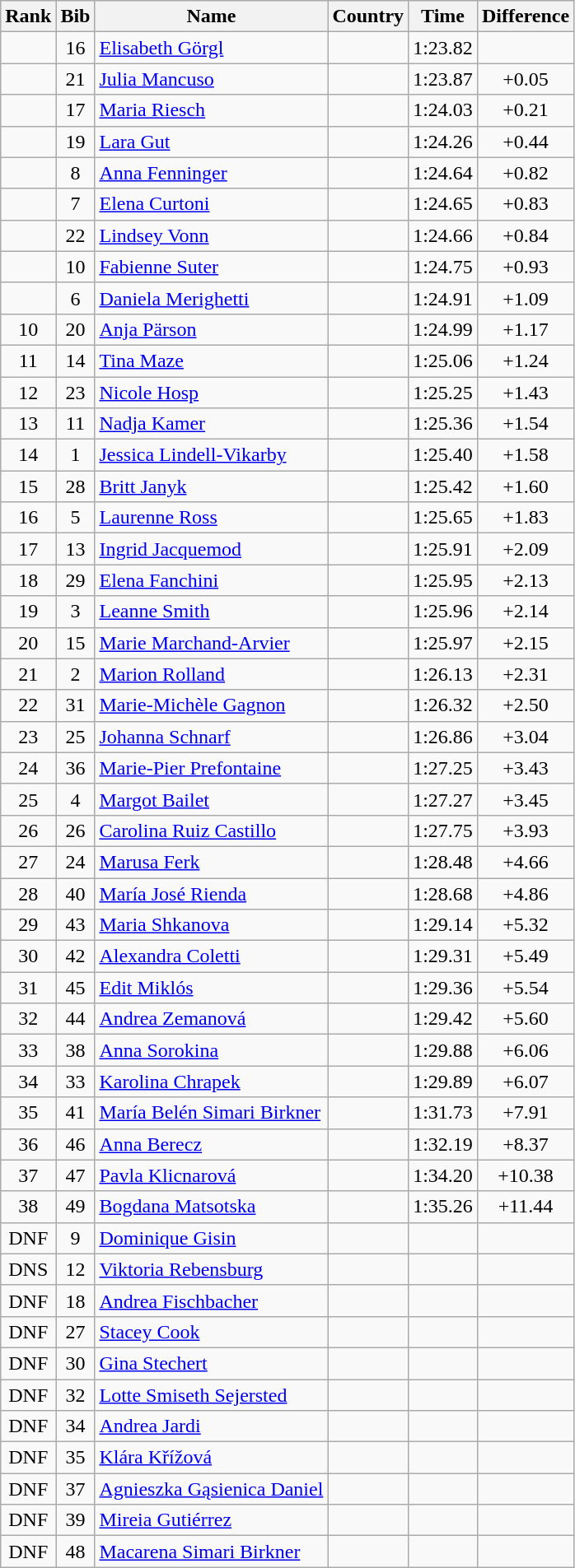<table class="wikitable sortable" style="text-align:center">
<tr>
<th>Rank</th>
<th>Bib</th>
<th>Name</th>
<th>Country</th>
<th>Time</th>
<th>Difference</th>
</tr>
<tr>
<td></td>
<td>16</td>
<td align=left><a href='#'>Elisabeth Görgl</a></td>
<td align=left></td>
<td>1:23.82</td>
<td></td>
</tr>
<tr>
<td></td>
<td>21</td>
<td align=left><a href='#'>Julia Mancuso</a></td>
<td align=left></td>
<td>1:23.87</td>
<td>+0.05</td>
</tr>
<tr>
<td></td>
<td>17</td>
<td align=left><a href='#'>Maria Riesch</a></td>
<td align=left></td>
<td>1:24.03</td>
<td>+0.21</td>
</tr>
<tr>
<td></td>
<td>19</td>
<td align=left><a href='#'>Lara Gut</a></td>
<td align=left></td>
<td>1:24.26</td>
<td>+0.44</td>
</tr>
<tr>
<td></td>
<td>8</td>
<td align=left><a href='#'>Anna Fenninger</a></td>
<td align=left></td>
<td>1:24.64</td>
<td>+0.82</td>
</tr>
<tr>
<td></td>
<td>7</td>
<td align=left><a href='#'>Elena Curtoni</a></td>
<td align=left></td>
<td>1:24.65</td>
<td>+0.83</td>
</tr>
<tr>
<td></td>
<td>22</td>
<td align=left><a href='#'>Lindsey Vonn</a></td>
<td align=left></td>
<td>1:24.66</td>
<td>+0.84</td>
</tr>
<tr>
<td></td>
<td>10</td>
<td align=left><a href='#'>Fabienne Suter</a></td>
<td align=left></td>
<td>1:24.75</td>
<td>+0.93</td>
</tr>
<tr>
<td></td>
<td>6</td>
<td align=left><a href='#'>Daniela Merighetti</a></td>
<td align=left></td>
<td>1:24.91</td>
<td>+1.09</td>
</tr>
<tr>
<td>10</td>
<td>20</td>
<td align=left><a href='#'>Anja Pärson</a></td>
<td align=left></td>
<td>1:24.99</td>
<td>+1.17</td>
</tr>
<tr>
<td>11</td>
<td>14</td>
<td align=left><a href='#'>Tina Maze</a></td>
<td align=left></td>
<td>1:25.06</td>
<td>+1.24</td>
</tr>
<tr>
<td>12</td>
<td>23</td>
<td align=left><a href='#'>Nicole Hosp</a></td>
<td align=left></td>
<td>1:25.25</td>
<td>+1.43</td>
</tr>
<tr>
<td>13</td>
<td>11</td>
<td align=left><a href='#'>Nadja Kamer</a></td>
<td align=left></td>
<td>1:25.36</td>
<td>+1.54</td>
</tr>
<tr>
<td>14</td>
<td>1</td>
<td align=left><a href='#'>Jessica Lindell-Vikarby</a></td>
<td align=left></td>
<td>1:25.40</td>
<td>+1.58</td>
</tr>
<tr>
<td>15</td>
<td>28</td>
<td align=left><a href='#'>Britt Janyk</a></td>
<td align=left></td>
<td>1:25.42</td>
<td>+1.60</td>
</tr>
<tr>
<td>16</td>
<td>5</td>
<td align=left><a href='#'>Laurenne Ross</a></td>
<td align=left></td>
<td>1:25.65</td>
<td>+1.83</td>
</tr>
<tr>
<td>17</td>
<td>13</td>
<td align=left><a href='#'>Ingrid Jacquemod</a></td>
<td align=left></td>
<td>1:25.91</td>
<td>+2.09</td>
</tr>
<tr>
<td>18</td>
<td>29</td>
<td align=left><a href='#'>Elena Fanchini</a></td>
<td align=left></td>
<td>1:25.95</td>
<td>+2.13</td>
</tr>
<tr>
<td>19</td>
<td>3</td>
<td align=left><a href='#'>Leanne Smith</a></td>
<td align=left></td>
<td>1:25.96</td>
<td>+2.14</td>
</tr>
<tr>
<td>20</td>
<td>15</td>
<td align=left><a href='#'>Marie Marchand-Arvier</a></td>
<td align=left></td>
<td>1:25.97</td>
<td>+2.15</td>
</tr>
<tr>
<td>21</td>
<td>2</td>
<td align=left><a href='#'>Marion Rolland</a></td>
<td align=left></td>
<td>1:26.13</td>
<td>+2.31</td>
</tr>
<tr>
<td>22</td>
<td>31</td>
<td align=left><a href='#'>Marie-Michèle Gagnon</a></td>
<td align=left></td>
<td>1:26.32</td>
<td>+2.50</td>
</tr>
<tr>
<td>23</td>
<td>25</td>
<td align=left><a href='#'>Johanna Schnarf</a></td>
<td align=left></td>
<td>1:26.86</td>
<td>+3.04</td>
</tr>
<tr>
<td>24</td>
<td>36</td>
<td align=left><a href='#'>Marie-Pier Prefontaine</a></td>
<td align=left></td>
<td>1:27.25</td>
<td>+3.43</td>
</tr>
<tr>
<td>25</td>
<td>4</td>
<td align=left><a href='#'>Margot Bailet</a></td>
<td align=left></td>
<td>1:27.27</td>
<td>+3.45</td>
</tr>
<tr>
<td>26</td>
<td>26</td>
<td align=left><a href='#'>Carolina Ruiz Castillo</a></td>
<td align=left></td>
<td>1:27.75</td>
<td>+3.93</td>
</tr>
<tr>
<td>27</td>
<td>24</td>
<td align=left><a href='#'>Marusa Ferk</a></td>
<td align=left></td>
<td>1:28.48</td>
<td>+4.66</td>
</tr>
<tr>
<td>28</td>
<td>40</td>
<td align=left><a href='#'>María José Rienda</a></td>
<td align=left></td>
<td>1:28.68</td>
<td>+4.86</td>
</tr>
<tr>
<td>29</td>
<td>43</td>
<td align=left><a href='#'>Maria Shkanova</a></td>
<td align=left></td>
<td>1:29.14</td>
<td>+5.32</td>
</tr>
<tr>
<td>30</td>
<td>42</td>
<td align=left><a href='#'>Alexandra Coletti</a></td>
<td align=left></td>
<td>1:29.31</td>
<td>+5.49</td>
</tr>
<tr>
<td>31</td>
<td>45</td>
<td align=left><a href='#'>Edit Miklós</a></td>
<td align=left></td>
<td>1:29.36</td>
<td>+5.54</td>
</tr>
<tr>
<td>32</td>
<td>44</td>
<td align=left><a href='#'>Andrea Zemanová</a></td>
<td align=left></td>
<td>1:29.42</td>
<td>+5.60</td>
</tr>
<tr>
<td>33</td>
<td>38</td>
<td align=left><a href='#'>Anna Sorokina</a></td>
<td align=left></td>
<td>1:29.88</td>
<td>+6.06</td>
</tr>
<tr>
<td>34</td>
<td>33</td>
<td align=left><a href='#'>Karolina Chrapek</a></td>
<td align=left></td>
<td>1:29.89</td>
<td>+6.07</td>
</tr>
<tr>
<td>35</td>
<td>41</td>
<td align=left><a href='#'>María Belén Simari Birkner</a></td>
<td align=left></td>
<td>1:31.73</td>
<td>+7.91</td>
</tr>
<tr>
<td>36</td>
<td>46</td>
<td align=left><a href='#'>Anna Berecz</a></td>
<td align=left></td>
<td>1:32.19</td>
<td>+8.37</td>
</tr>
<tr>
<td>37</td>
<td>47</td>
<td align=left><a href='#'>Pavla Klicnarová</a></td>
<td align=left></td>
<td>1:34.20</td>
<td>+10.38</td>
</tr>
<tr>
<td>38</td>
<td>49</td>
<td align=left><a href='#'>Bogdana Matsotska</a></td>
<td align=left></td>
<td>1:35.26</td>
<td>+11.44</td>
</tr>
<tr>
<td>DNF</td>
<td>9</td>
<td align=left><a href='#'>Dominique Gisin</a></td>
<td align=left></td>
<td></td>
<td></td>
</tr>
<tr>
<td>DNS</td>
<td>12</td>
<td align=left><a href='#'>Viktoria Rebensburg</a></td>
<td align=left></td>
<td></td>
<td></td>
</tr>
<tr>
<td>DNF</td>
<td>18</td>
<td align=left><a href='#'>Andrea Fischbacher</a></td>
<td align=left></td>
<td></td>
<td></td>
</tr>
<tr>
<td>DNF</td>
<td>27</td>
<td align=left><a href='#'>Stacey Cook</a></td>
<td align=left></td>
<td></td>
<td></td>
</tr>
<tr>
<td>DNF</td>
<td>30</td>
<td align=left><a href='#'>Gina Stechert</a></td>
<td align=left></td>
<td></td>
<td></td>
</tr>
<tr>
<td>DNF</td>
<td>32</td>
<td align=left><a href='#'>Lotte Smiseth Sejersted</a></td>
<td align=left></td>
<td></td>
<td></td>
</tr>
<tr>
<td>DNF</td>
<td>34</td>
<td align=left><a href='#'>Andrea Jardi</a></td>
<td align=left></td>
<td></td>
<td></td>
</tr>
<tr>
<td>DNF</td>
<td>35</td>
<td align=left><a href='#'>Klára Křížová</a></td>
<td align=left></td>
<td></td>
<td></td>
</tr>
<tr>
<td>DNF</td>
<td>37</td>
<td align=left><a href='#'>Agnieszka Gąsienica Daniel</a></td>
<td align=left></td>
<td></td>
<td></td>
</tr>
<tr>
<td>DNF</td>
<td>39</td>
<td align=left><a href='#'>Mireia Gutiérrez</a></td>
<td align=left></td>
<td></td>
<td></td>
</tr>
<tr>
<td>DNF</td>
<td>48</td>
<td align=left><a href='#'>Macarena Simari Birkner</a></td>
<td align=left></td>
<td></td>
<td></td>
</tr>
</table>
